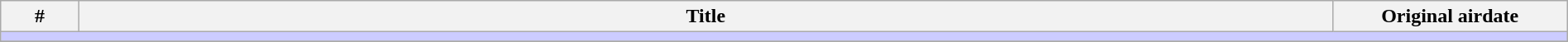<table class="wikitable" width="100%">
<tr>
<th width="5%">#</th>
<th>Title</th>
<th width="15%">Original airdate</th>
</tr>
<tr>
<td colspan="3" bgcolor="#CCF"></td>
</tr>
<tr>
</tr>
</table>
